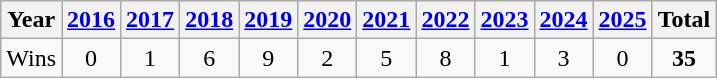<table class="wikitable">
<tr style="background:#ffc;">
<th scope="col">Year</th>
<th scope="col"><a href='#'>2016</a></th>
<th scope="col"><a href='#'>2017</a></th>
<th scope="col"><a href='#'>2018</a></th>
<th scope="col"><a href='#'>2019</a></th>
<th scope="col"><a href='#'>2020</a></th>
<th scope="col"><a href='#'>2021</a></th>
<th scope="col"><a href='#'>2022</a></th>
<th scope="col"><a href='#'>2023</a></th>
<th scope="col"><a href='#'>2024</a></th>
<th scope="col"><a href='#'>2025</a></th>
<th scope="col">Total</th>
</tr>
<tr align=center>
<td>Wins</td>
<td>0</td>
<td>1</td>
<td>6</td>
<td>9</td>
<td>2</td>
<td>5</td>
<td>8</td>
<td>1</td>
<td>3</td>
<td>0</td>
<td><strong>35</strong></td>
</tr>
</table>
